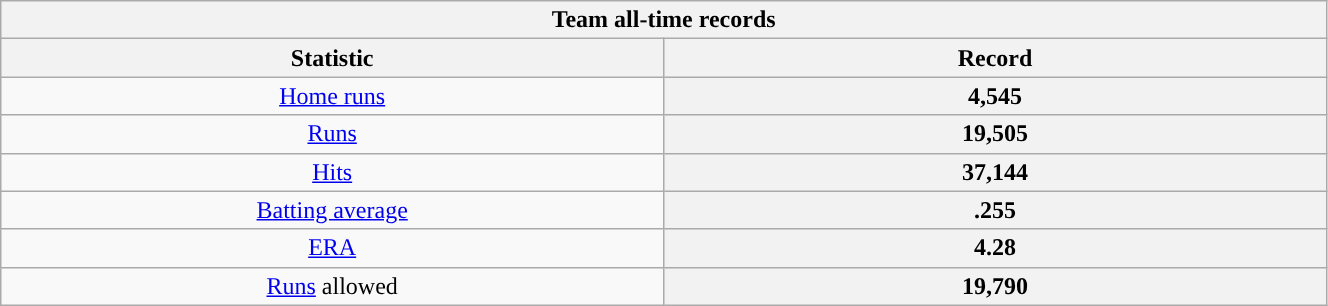<table class="wikitable" style="text-align:center" width="70%">
<tr>
<th colspan=2>Team all-time records</th>
</tr>
<tr>
<th scope="col" width=20%>Statistic</th>
<th scope="col" class="unsortable" width=20%>Record</th>
</tr>
<tr>
<td><a href='#'>Home runs</a></td>
<th scope="row">4,545</th>
</tr>
<tr>
<td><a href='#'>Runs</a></td>
<th scope="row">19,505</th>
</tr>
<tr>
<td><a href='#'>Hits</a></td>
<th scope="row">37,144</th>
</tr>
<tr>
<td><a href='#'>Batting average</a></td>
<th scope="row">.255</th>
</tr>
<tr>
<td><a href='#'>ERA</a></td>
<th scope="row">4.28</th>
</tr>
<tr>
<td><a href='#'>Runs</a> allowed</td>
<th scope="row">19,790</th>
</tr>
</table>
